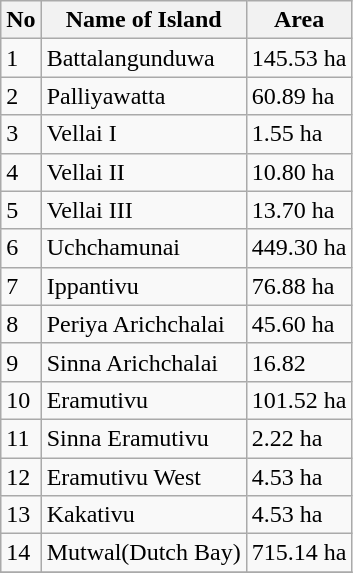<table class="wikitable">
<tr>
<th>No</th>
<th>Name of Island</th>
<th>Area</th>
</tr>
<tr>
<td>1</td>
<td>Battalangunduwa</td>
<td>145.53 ha</td>
</tr>
<tr>
<td>2</td>
<td>Palliyawatta</td>
<td>60.89 ha</td>
</tr>
<tr>
<td>3</td>
<td>Vellai I</td>
<td>1.55 ha</td>
</tr>
<tr>
<td>4</td>
<td>Vellai II</td>
<td>10.80 ha</td>
</tr>
<tr>
<td>5</td>
<td>Vellai III</td>
<td>13.70 ha</td>
</tr>
<tr>
<td>6</td>
<td>Uchchamunai</td>
<td>449.30 ha</td>
</tr>
<tr>
<td>7</td>
<td>Ippantivu</td>
<td>76.88 ha</td>
</tr>
<tr>
<td>8</td>
<td>Periya Arichchalai</td>
<td>45.60 ha</td>
</tr>
<tr>
<td>9</td>
<td>Sinna Arichchalai</td>
<td>16.82</td>
</tr>
<tr>
<td>10</td>
<td>Eramutivu</td>
<td>101.52 ha</td>
</tr>
<tr>
<td>11</td>
<td>Sinna Eramutivu</td>
<td>2.22 ha</td>
</tr>
<tr>
<td>12</td>
<td>Eramutivu West</td>
<td>4.53 ha</td>
</tr>
<tr>
<td>13</td>
<td>Kakativu</td>
<td>4.53 ha</td>
</tr>
<tr>
<td>14</td>
<td>Mutwal(Dutch Bay)</td>
<td>715.14 ha</td>
</tr>
<tr>
</tr>
</table>
